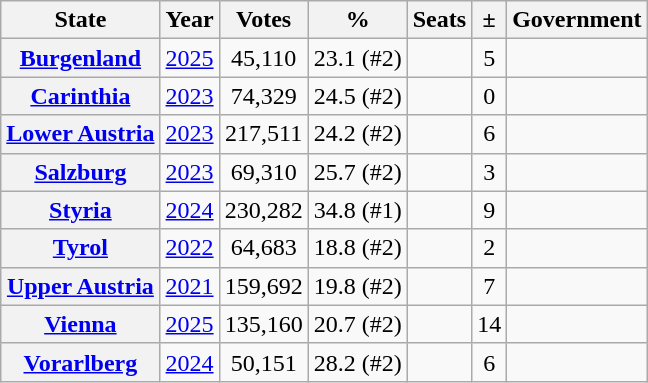<table class="wikitable sortable" style="text-align:center">
<tr>
<th>State</th>
<th>Year</th>
<th>Votes</th>
<th>%</th>
<th>Seats</th>
<th>±</th>
<th>Government</th>
</tr>
<tr>
<th><a href='#'>Burgenland</a></th>
<td><a href='#'>2025</a></td>
<td>45,110</td>
<td>23.1 (#2)</td>
<td></td>
<td data-sort-value="-2"> 5</td>
<td></td>
</tr>
<tr>
<th><a href='#'>Carinthia</a></th>
<td><a href='#'>2023</a></td>
<td>74,329</td>
<td>24.5 (#2)</td>
<td></td>
<td data-sort-value="0"> 0</td>
<td></td>
</tr>
<tr>
<th><a href='#'>Lower Austria</a></th>
<td><a href='#'>2023</a></td>
<td>217,511</td>
<td>24.2 (#2)</td>
<td></td>
<td data-sort-value="6"> 6</td>
<td></td>
</tr>
<tr>
<th><a href='#'>Salzburg</a></th>
<td><a href='#'>2023</a></td>
<td>69,310</td>
<td>25.7 (#2)</td>
<td></td>
<td data-sort-value="3"> 3</td>
<td></td>
</tr>
<tr>
<th><a href='#'>Styria</a></th>
<td><a href='#'>2024</a></td>
<td>230,282</td>
<td>34.8 (#1)</td>
<td></td>
<td data-sort-value="9"> 9</td>
<td></td>
</tr>
<tr>
<th><a href='#'>Tyrol</a></th>
<td><a href='#'>2022</a></td>
<td>64,683</td>
<td>18.8 (#2)</td>
<td></td>
<td data-sort-value="2"> 2</td>
<td></td>
</tr>
<tr>
<th><a href='#'>Upper Austria</a></th>
<td><a href='#'>2021</a></td>
<td>159,692</td>
<td>19.8 (#2)</td>
<td></td>
<td data-sort-value="-7"> 7</td>
<td></td>
</tr>
<tr>
<th><a href='#'>Vienna</a></th>
<td><a href='#'>2025</a></td>
<td>135,160</td>
<td>20.7 (#2)</td>
<td></td>
<td data-sort-value="-26"> 14</td>
<td></td>
</tr>
<tr>
<th><a href='#'>Vorarlberg</a></th>
<td><a href='#'>2024</a></td>
<td>50,151</td>
<td>28.2 (#2)</td>
<td></td>
<td data-sort-value="6"> 6</td>
<td></td>
</tr>
</table>
